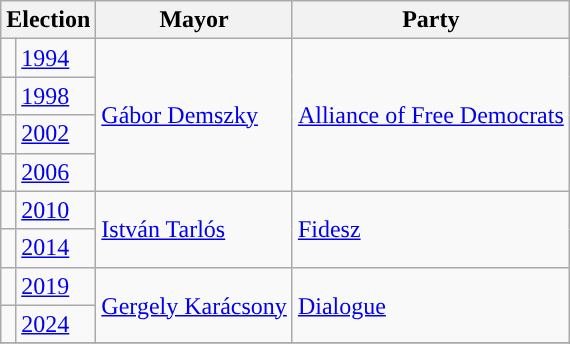<table class="wikitable">
<tr>
<th colspan="2">Election</th>
<th>Mayor</th>
<th>Party</th>
</tr>
<tr>
<td style="background-color: "></td>
<td><a href='#'>1994</a></td>
<td rowspan="4"><a href='#'>Gábor Demszky</a></td>
<td rowspan="4"><a href='#'>Alliance of Free Democrats</a></td>
</tr>
<tr>
<td style="background-color: "></td>
<td><a href='#'>1998</a></td>
</tr>
<tr>
<td style="background-color: "></td>
<td><a href='#'>2002</a></td>
</tr>
<tr>
<td style="background-color: "></td>
<td><a href='#'>2006</a></td>
</tr>
<tr>
<td style="background-color: "></td>
<td><a href='#'>2010</a></td>
<td rowspan="2"><a href='#'>István Tarlós</a></td>
<td rowspan="2"><a href='#'>Fidesz</a></td>
</tr>
<tr>
<td style="background-color: "></td>
<td><a href='#'>2014</a></td>
</tr>
<tr>
<td style="background-color: "></td>
<td><a href='#'>2019</a></td>
<td rowspan="2"><a href='#'>Gergely Karácsony</a></td>
<td rowspan="2"><a href='#'>Dialogue</a></td>
</tr>
<tr>
<td style="background-color: "></td>
<td><a href='#'>2024</a></td>
</tr>
<tr>
</tr>
</table>
